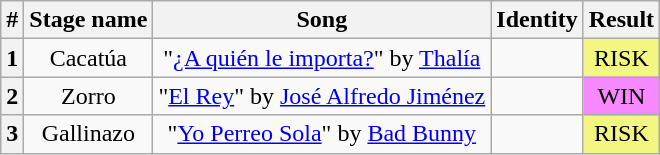<table class="wikitable plainrowheaders" style="text-align: center">
<tr>
<th>#</th>
<th>Stage name</th>
<th>Song</th>
<th>Identity</th>
<th>Result</th>
</tr>
<tr>
<th>1</th>
<td>Cacatúa</td>
<td>"<a href='#'>¿A quién le importa?</a>" by <a href='#'>Thalía</a></td>
<td></td>
<td bgcolor=#F3F781>RISK</td>
</tr>
<tr>
<th>2</th>
<td>Zorro</td>
<td>"<a href='#'>El Rey</a>" by <a href='#'>José Alfredo Jiménez</a></td>
<td></td>
<td bgcolor=#F888FD>WIN</td>
</tr>
<tr>
<th>3</th>
<td>Gallinazo</td>
<td>"<a href='#'>Yo Perreo Sola</a>" by <a href='#'>Bad Bunny</a></td>
<td></td>
<td bgcolor=#F3F781>RISK</td>
</tr>
</table>
